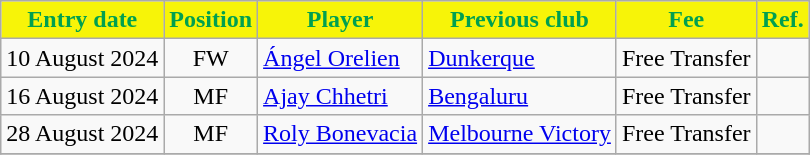<table class="wikitable sortable">
<tr>
<th style="background:#F7F408; color:#00A050;"><strong>Entry date</strong></th>
<th style="background:#F7F408; color:#00A050;"><strong>Position</strong></th>
<th style="background:#F7F408; color:#00A050;"><strong>Player</strong></th>
<th style="background:#F7F408; color:#00A050;"><strong>Previous club</strong></th>
<th style="background:#F7F408; color:#00A050;"><strong>Fee</strong></th>
<th style="background:#F7F408; color:#00A050;"><strong>Ref.</strong></th>
</tr>
<tr>
<td>10 August 2024</td>
<td style="text-align:center;">FW</td>
<td style="text-align:left;"> <a href='#'>Ángel Orelien</a></td>
<td style="text-align:left;"> <a href='#'>Dunkerque</a></td>
<td>Free Transfer</td>
<td></td>
</tr>
<tr>
<td>16 August 2024</td>
<td style="text-align:center;">MF</td>
<td style="text-align:left;"> <a href='#'>Ajay Chhetri</a></td>
<td style="text-align:left;"> <a href='#'>Bengaluru</a></td>
<td>Free Transfer</td>
<td></td>
</tr>
<tr>
<td>28 August 2024</td>
<td style="text-align:center;">MF</td>
<td style="text-align:left;"> <a href='#'>Roly Bonevacia</a></td>
<td style="text-align:left;"> <a href='#'>Melbourne Victory</a></td>
<td>Free Transfer</td>
<td></td>
</tr>
<tr>
</tr>
</table>
